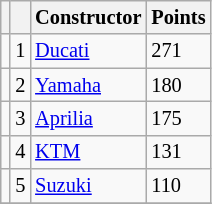<table class="wikitable" style="font-size: 85%;">
<tr>
<th></th>
<th></th>
<th>Constructor</th>
<th>Points</th>
</tr>
<tr>
<td></td>
<td align=center>1</td>
<td> <a href='#'>Ducati</a></td>
<td align=left>271</td>
</tr>
<tr>
<td></td>
<td align=center>2</td>
<td> <a href='#'>Yamaha</a></td>
<td align=left>180</td>
</tr>
<tr>
<td></td>
<td align=center>3</td>
<td> <a href='#'>Aprilia</a></td>
<td align=left>175</td>
</tr>
<tr>
<td></td>
<td align=center>4</td>
<td> <a href='#'>KTM</a></td>
<td align=left>131</td>
</tr>
<tr>
<td></td>
<td align=center>5</td>
<td> <a href='#'>Suzuki</a></td>
<td align=left>110</td>
</tr>
<tr>
</tr>
</table>
